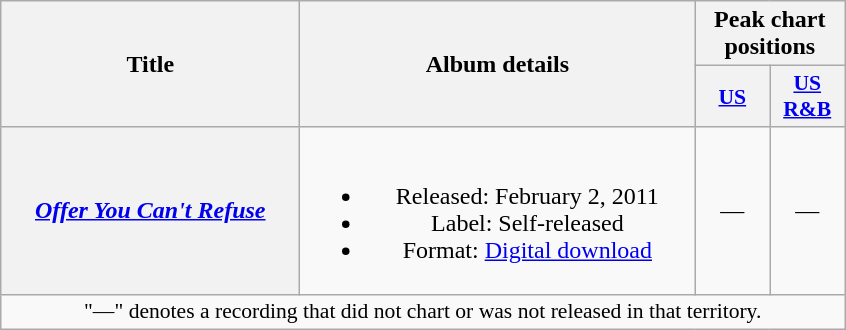<table class="wikitable plainrowheaders" style="text-align:center;">
<tr>
<th scope="col" rowspan="2" style="width:12em;">Title</th>
<th scope="col" rowspan="2" style="width:16em;">Album details</th>
<th scope="col" colspan="6">Peak chart positions</th>
</tr>
<tr>
<th scope="col" style="width:3em;font-size:90%;"><a href='#'>US</a><br></th>
<th scope="col" style="width:3em;font-size:90%;"><a href='#'>US R&B</a><br></th>
</tr>
<tr>
<th scope="row"><em><a href='#'>Offer You Can't Refuse</a></em></th>
<td><br><ul><li>Released: February 2, 2011</li><li>Label: Self-released</li><li>Format: <a href='#'>Digital download</a></li></ul></td>
<td>—</td>
<td>—</td>
</tr>
<tr>
<td colspan="14" style="font-size:90%">"—" denotes a recording that did not chart or was not released in that territory.</td>
</tr>
</table>
